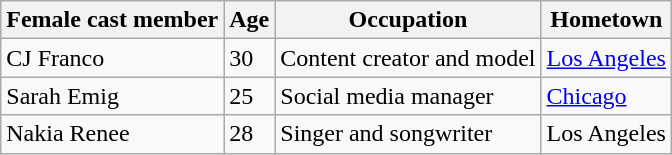<table class="wikitable sortable" style="font-size:100%; white-space:nowrap">
<tr>
<th>Female cast member</th>
<th>Age</th>
<th>Occupation</th>
<th>Hometown</th>
</tr>
<tr>
<td>CJ Franco</td>
<td>30</td>
<td>Content creator and model</td>
<td><a href='#'>Los Angeles</a></td>
</tr>
<tr>
<td>Sarah Emig</td>
<td>25</td>
<td>Social media manager</td>
<td><a href='#'>Chicago</a></td>
</tr>
<tr>
<td>Nakia Renee</td>
<td>28</td>
<td>Singer and songwriter</td>
<td>Los Angeles</td>
</tr>
</table>
